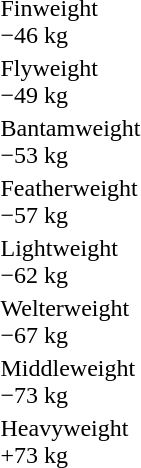<table>
<tr>
<td rowspan=2>Finweight<br>−46 kg</td>
<td rowspan=2></td>
<td rowspan=2></td>
<td></td>
</tr>
<tr>
<td></td>
</tr>
<tr>
<td rowspan=2>Flyweight<br>−49 kg</td>
<td rowspan=2></td>
<td rowspan=2></td>
<td></td>
</tr>
<tr>
<td></td>
</tr>
<tr>
<td rowspan=2>Bantamweight<br>−53 kg</td>
<td rowspan=2></td>
<td rowspan=2></td>
<td></td>
</tr>
<tr>
<td></td>
</tr>
<tr>
<td rowspan=2>Featherweight<br>−57 kg</td>
<td rowspan=2></td>
<td rowspan=2></td>
<td></td>
</tr>
<tr>
<td></td>
</tr>
<tr>
<td rowspan=2>Lightweight<br>−62 kg</td>
<td rowspan=2></td>
<td rowspan=2></td>
<td></td>
</tr>
<tr>
<td></td>
</tr>
<tr>
<td rowspan=2>Welterweight<br>−67 kg</td>
<td rowspan=2></td>
<td rowspan=2></td>
<td></td>
</tr>
<tr>
<td></td>
</tr>
<tr>
<td rowspan=2>Middleweight<br>−73 kg</td>
<td rowspan=2></td>
<td rowspan=2></td>
<td></td>
</tr>
<tr>
<td></td>
</tr>
<tr>
<td rowspan=2>Heavyweight<br>+73 kg</td>
<td rowspan=2></td>
<td rowspan=2></td>
<td></td>
</tr>
<tr>
<td></td>
</tr>
</table>
